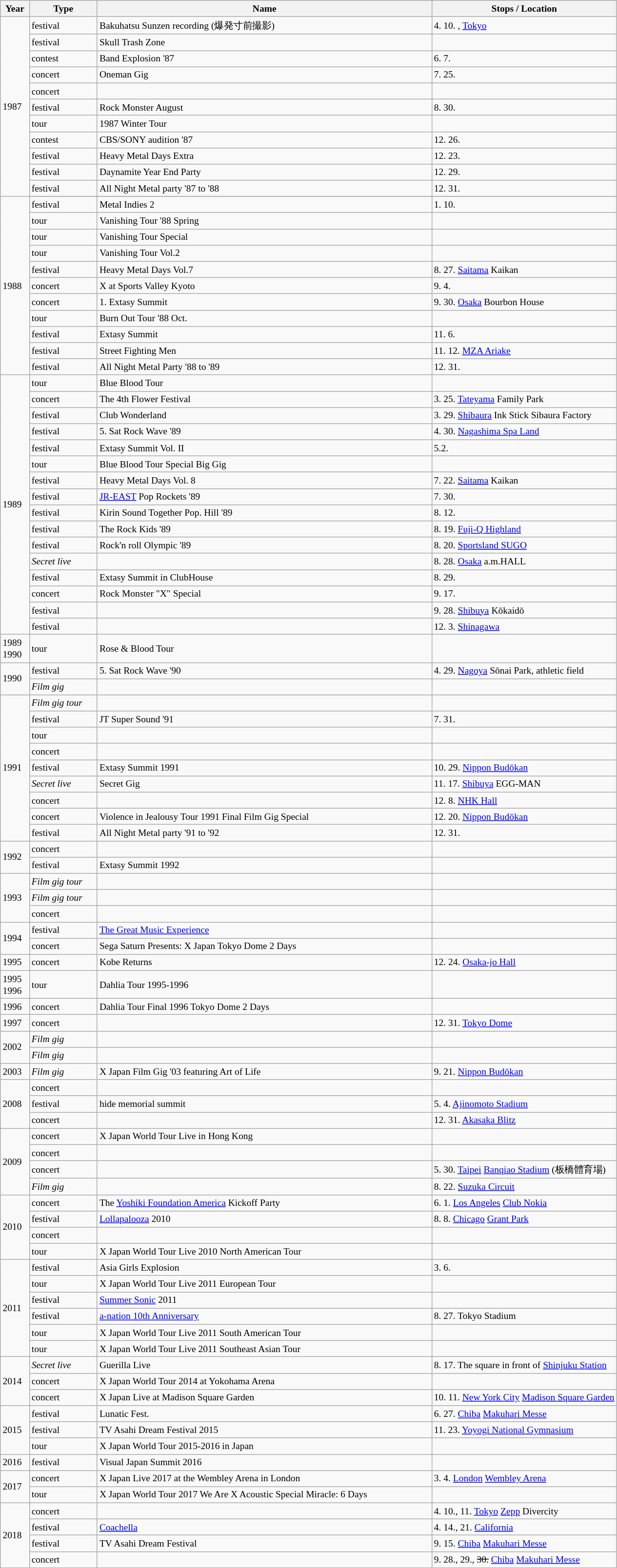<table class="wikitable sortable" style="font-size:small">
<tr>
<th>Year</th>
<th>Type</th>
<th>Name</th>
<th style="width:30%">Stops / Location</th>
</tr>
<tr>
<td rowspan=11>1987</td>
<td>festival</td>
<td>Bakuhatsu Sunzen recording (爆発寸前撮影)</td>
<td>4. 10. , <a href='#'>Tokyo</a></td>
</tr>
<tr>
<td>festival</td>
<td>Skull Trash Zone</td>
<td></td>
</tr>
<tr>
<td>contest</td>
<td>Band Explosion '87</td>
<td>6. 7. </td>
</tr>
<tr>
<td>concert</td>
<td>Oneman Gig</td>
<td>7. 25. </td>
</tr>
<tr>
<td>concert</td>
<td></td>
<td></td>
</tr>
<tr>
<td>festival</td>
<td>Rock Monster August</td>
<td>8. 30. </td>
</tr>
<tr>
<td>tour</td>
<td>1987 Winter Tour</td>
<td></td>
</tr>
<tr>
<td>contest</td>
<td>CBS/SONY audition '87</td>
<td>12. 26.</td>
</tr>
<tr>
<td>festival</td>
<td>Heavy Metal Days Extra</td>
<td>12. 23. </td>
</tr>
<tr>
<td>festival</td>
<td>Daynamite Year End Party</td>
<td>12. 29. </td>
</tr>
<tr>
<td>festival</td>
<td>All Night Metal party '87 to '88</td>
<td>12. 31. </td>
</tr>
<tr>
<td rowspan=12>1988</td>
</tr>
<tr>
<td>festival</td>
<td>Metal Indies 2</td>
<td>1. 10. </td>
</tr>
<tr>
<td>tour</td>
<td>Vanishing Tour '88 Spring</td>
<td></td>
</tr>
<tr>
<td>tour</td>
<td>Vanishing Tour Special</td>
<td></td>
</tr>
<tr>
<td>tour</td>
<td>Vanishing Tour Vol.2</td>
<td></td>
</tr>
<tr>
<td>festival</td>
<td>Heavy Metal Days Vol.7</td>
<td>8. 27. <a href='#'>Saitama</a> Kaikan</td>
</tr>
<tr>
<td>concert</td>
<td>X at Sports Valley Kyoto</td>
<td>9. 4. </td>
</tr>
<tr>
<td>concert</td>
<td>1. Extasy Summit</td>
<td>9. 30. <a href='#'>Osaka</a> Bourbon House</td>
</tr>
<tr>
<td>tour</td>
<td>Burn Out Tour '88 Oct.</td>
<td></td>
</tr>
<tr>
<td>festival</td>
<td>Extasy Summit</td>
<td>11. 6. </td>
</tr>
<tr>
<td>festival</td>
<td>Street Fighting Men</td>
<td>11. 12. <a href='#'>MZA Ariake</a></td>
</tr>
<tr>
<td>festival</td>
<td>All Night Metal Party '88 to '89</td>
<td>12. 31. </td>
</tr>
<tr>
<td rowspan=16>1989</td>
<td>tour</td>
<td>Blue Blood Tour</td>
<td></td>
</tr>
<tr>
<td>concert</td>
<td>The 4th Flower Festival <br></td>
<td>3. 25. <a href='#'>Tateyama</a> Family Park</td>
</tr>
<tr>
<td>festival</td>
<td>Club Wonderland</td>
<td>3. 29. <a href='#'>Shibaura</a> Ink Stick Sibaura Factory</td>
</tr>
<tr>
<td>festival</td>
<td>5. Sat Rock Wave '89</td>
<td>4. 30. <a href='#'>Nagashima Spa Land</a></td>
</tr>
<tr>
<td>festival</td>
<td>Extasy Summit Vol. II</td>
<td>5.2. </td>
</tr>
<tr>
<td>tour</td>
<td>Blue Blood Tour Special Big Gig</td>
<td></td>
</tr>
<tr>
<td>festival</td>
<td>Heavy Metal Days Vol. 8</td>
<td>7. 22. <a href='#'>Saitama</a> Kaikan</td>
</tr>
<tr>
<td>festival</td>
<td><a href='#'>JR-EAST</a> Pop Rockets '89</td>
<td>7. 30. </td>
</tr>
<tr>
<td>festival</td>
<td>Kirin Sound Together Pop. Hill '89</td>
<td>8. 12. </td>
</tr>
<tr>
<td>festival</td>
<td>The Rock Kids '89</td>
<td>8. 19. <a href='#'>Fuji-Q Highland</a></td>
</tr>
<tr>
<td>festival</td>
<td>Rock'n roll Olympic '89</td>
<td>8. 20. <a href='#'>Sportsland SUGO</a></td>
</tr>
<tr>
<td><em>Secret live</em></td>
<td></td>
<td>8. 28. <a href='#'>Osaka</a> a.m.HALL</td>
</tr>
<tr>
<td>festival</td>
<td>Extasy Summit in ClubHouse</td>
<td>8. 29. </td>
</tr>
<tr>
<td>concert</td>
<td>Rock Monster "X" Special</td>
<td>9. 17. </td>
</tr>
<tr>
<td>festival</td>
<td></td>
<td>9. 28. <a href='#'>Shibuya</a> Kōkaidō</td>
</tr>
<tr>
<td>festival</td>
<td></td>
<td>12. 3. <a href='#'>Shinagawa</a> </td>
</tr>
<tr>
<td>1989<br>1990</td>
<td>tour</td>
<td>Rose & Blood Tour</td>
<td></td>
</tr>
<tr>
<td rowspan=2>1990</td>
<td>festival</td>
<td>5. Sat Rock Wave '90</td>
<td>4. 29. <a href='#'>Nagoya</a> Sōnai Park, athletic field</td>
</tr>
<tr>
<td><em>Film gig</em></td>
<td></td>
<td></td>
</tr>
<tr>
<td rowspan=9>1991</td>
<td><em>Film gig tour</em></td>
<td></td>
<td></td>
</tr>
<tr>
<td>festival</td>
<td>JT Super Sound '91 </td>
<td>7. 31. </td>
</tr>
<tr>
<td>tour</td>
<td><br></td>
<td></td>
</tr>
<tr>
<td>concert</td>
<td></td>
<td></td>
</tr>
<tr>
<td>festival</td>
<td>Extasy Summit 1991</td>
<td>10. 29. <a href='#'>Nippon Budōkan</a></td>
</tr>
<tr>
<td><em>Secret live</em></td>
<td>Secret Gig</td>
<td>11. 17. <a href='#'>Shibuya</a> EGG-MAN</td>
</tr>
<tr>
<td>concert</td>
<td></td>
<td>12. 8. <a href='#'>NHK Hall</a></td>
</tr>
<tr>
<td>concert</td>
<td> Violence in Jealousy Tour 1991 Final Film Gig Special</td>
<td>12. 20. <a href='#'>Nippon Budōkan</a></td>
</tr>
<tr>
<td>festival</td>
<td>All Night Metal party '91 to '92</td>
<td>12. 31. </td>
</tr>
<tr>
<td rowspan=2>1992</td>
<td>concert</td>
<td></td>
<td></td>
</tr>
<tr>
<td>festival</td>
<td>Extasy Summit 1992</td>
<td></td>
</tr>
<tr>
<td rowspan=3>1993</td>
<td><em>Film gig tour</em></td>
<td></td>
<td></td>
</tr>
<tr>
<td><em>Film gig tour</em></td>
<td> </td>
<td></td>
</tr>
<tr>
<td>concert</td>
<td></td>
<td></td>
</tr>
<tr>
<td rowspan=2>1994</td>
<td>festival</td>
<td><a href='#'>The Great Music Experience</a></td>
<td></td>
</tr>
<tr>
<td>concert</td>
<td>Sega Saturn Presents: X Japan Tokyo Dome 2 Days</td>
<td></td>
</tr>
<tr>
<td>1995</td>
<td>concert</td>
<td> Kobe Returns</td>
<td>12. 24. <a href='#'>Osaka-jo Hall</a></td>
</tr>
<tr>
<td>1995<br>1996</td>
<td>tour</td>
<td>Dahlia Tour 1995-1996</td>
<td></td>
</tr>
<tr>
<td>1996</td>
<td>concert</td>
<td>Dahlia Tour Final 1996 Tokyo Dome 2 Days</td>
<td></td>
</tr>
<tr>
<td>1997</td>
<td>concert</td>
<td></td>
<td>12. 31. <a href='#'>Tokyo Dome</a></td>
</tr>
<tr>
<td rowspan=2>2002</td>
<td><em>Film gig</em></td>
<td></td>
<td></td>
</tr>
<tr>
<td><em>Film gig</em></td>
<td></td>
<td></td>
</tr>
<tr>
<td>2003</td>
<td><em>Film gig</em></td>
<td>X Japan Film Gig '03 featuring Art of Life</td>
<td>9. 21. <a href='#'>Nippon Budōkan</a></td>
</tr>
<tr>
<td rowspan=3>2008</td>
<td>concert</td>
<td></td>
<td></td>
</tr>
<tr>
<td>festival</td>
<td>hide memorial summit</td>
<td>5. 4. <a href='#'>Ajinomoto Stadium</a></td>
</tr>
<tr>
<td>concert</td>
<td></td>
<td>12. 31. <a href='#'>Akasaka Blitz</a></td>
</tr>
<tr>
<td rowspan=4>2009</td>
<td>concert</td>
<td>X Japan World Tour Live in Hong Kong</td>
<td></td>
</tr>
<tr>
<td>concert</td>
<td></td>
<td></td>
</tr>
<tr>
<td>concert</td>
<td></td>
<td>5. 30. <a href='#'>Taipei</a> <a href='#'>Banqiao Stadium</a> (板橋體育場)</td>
</tr>
<tr>
<td><em>Film gig</em></td>
<td></td>
<td>8. 22. <a href='#'>Suzuka Circuit</a></td>
</tr>
<tr>
<td rowspan=4>2010</td>
<td>concert</td>
<td>The <a href='#'>Yoshiki Foundation America</a> Kickoff Party</td>
<td>6. 1. <a href='#'>Los Angeles</a> <a href='#'>Club Nokia</a></td>
</tr>
<tr>
<td>festival</td>
<td><a href='#'>Lollapalooza</a> 2010</td>
<td>8. 8.  <a href='#'>Chicago</a> <a href='#'>Grant Park</a></td>
</tr>
<tr>
<td>concert</td>
<td></td>
<td></td>
</tr>
<tr>
<td>tour</td>
<td>X Japan World Tour Live 2010 North American Tour</td>
<td></td>
</tr>
<tr>
<td rowspan=6>2011</td>
<td>festival</td>
<td>Asia Girls Explosion</td>
<td>3. 6. </td>
</tr>
<tr>
<td>tour</td>
<td>X Japan World Tour Live 2011 European Tour</td>
<td></td>
</tr>
<tr>
<td>festival</td>
<td><a href='#'>Summer Sonic</a> 2011</td>
<td></td>
</tr>
<tr>
<td>festival</td>
<td><a href='#'>a-nation 10th Anniversary</a></td>
<td>8. 27. Tokyo Stadium</td>
</tr>
<tr>
<td>tour</td>
<td>X Japan World Tour Live 2011 South American Tour</td>
<td></td>
</tr>
<tr>
<td>tour</td>
<td>X Japan World Tour Live 2011 Southeast Asian Tour</td>
<td></td>
</tr>
<tr>
<td rowspan=3>2014</td>
<td><em>Secret live</em></td>
<td>Guerilla Live</td>
<td>8. 17. The square in front of <a href='#'>Shinjuku Station</a></td>
</tr>
<tr>
<td>concert</td>
<td>X Japan World Tour 2014 at Yokohama Arena</td>
<td></td>
</tr>
<tr>
<td>concert</td>
<td>X Japan Live at Madison Square Garden</td>
<td>10. 11.  <a href='#'>New York City</a> <a href='#'>Madison Square Garden</a></td>
</tr>
<tr>
<td rowspan=3>2015</td>
<td>festival</td>
<td>Lunatic Fest.</td>
<td>6. 27. <a href='#'>Chiba</a> <a href='#'>Makuhari Messe</a></td>
</tr>
<tr>
<td>festival</td>
<td>TV Asahi Dream Festival 2015</td>
<td>11. 23. <a href='#'>Yoyogi National Gymnasium</a></td>
</tr>
<tr>
<td>tour</td>
<td>X Japan World Tour 2015-2016 in Japan</td>
<td></td>
</tr>
<tr>
<td rowspan=1>2016</td>
<td>festival</td>
<td>Visual Japan Summit 2016</td>
<td></td>
</tr>
<tr>
<td rowspan=2>2017</td>
<td>concert</td>
<td>X Japan Live 2017 at the Wembley Arena in London</td>
<td>3. 4.  <a href='#'>London</a> <a href='#'>Wembley Arena</a></td>
</tr>
<tr>
<td>tour</td>
<td>X Japan World Tour 2017 We Are X Acoustic Special Miracle:  6 Days</td>
<td></td>
</tr>
<tr>
<td rowspan="4">2018</td>
<td>concert</td>
<td></td>
<td>4. 10., 11. <a href='#'>Tokyo</a> <a href='#'>Zepp</a> Divercity</td>
</tr>
<tr>
<td>festival</td>
<td><a href='#'>Coachella</a></td>
<td>4. 14., 21. <a href='#'>California</a></td>
</tr>
<tr>
<td>festival</td>
<td>TV Asahi Dream Festival</td>
<td>9. 15. <a href='#'>Chiba</a> <a href='#'>Makuhari Messe</a></td>
</tr>
<tr>
<td>concert</td>
<td></td>
<td>9. 28., 29., <del>30.</del> <a href='#'>Chiba</a> <a href='#'>Makuhari Messe</a></td>
</tr>
</table>
